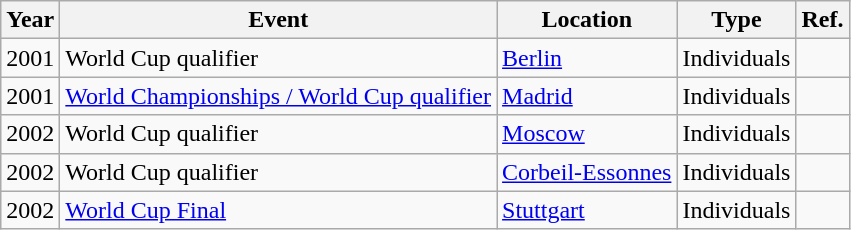<table class="wikitable sortable">
<tr>
<th>Year</th>
<th>Event</th>
<th>Location</th>
<th>Type</th>
<th>Ref.</th>
</tr>
<tr>
<td>2001</td>
<td>World Cup qualifier</td>
<td> <a href='#'>Berlin</a></td>
<td>Individuals</td>
<td></td>
</tr>
<tr>
<td>2001</td>
<td><a href='#'>World Championships / World Cup qualifier</a></td>
<td> <a href='#'>Madrid</a></td>
<td>Individuals</td>
<td></td>
</tr>
<tr>
<td>2002</td>
<td>World Cup qualifier</td>
<td> <a href='#'>Moscow</a></td>
<td>Individuals</td>
<td></td>
</tr>
<tr>
<td>2002</td>
<td>World Cup qualifier</td>
<td> <a href='#'>Corbeil-Essonnes</a></td>
<td>Individuals</td>
<td></td>
</tr>
<tr>
<td>2002</td>
<td><a href='#'>World Cup Final</a></td>
<td> <a href='#'>Stuttgart</a></td>
<td>Individuals</td>
<td></td>
</tr>
</table>
